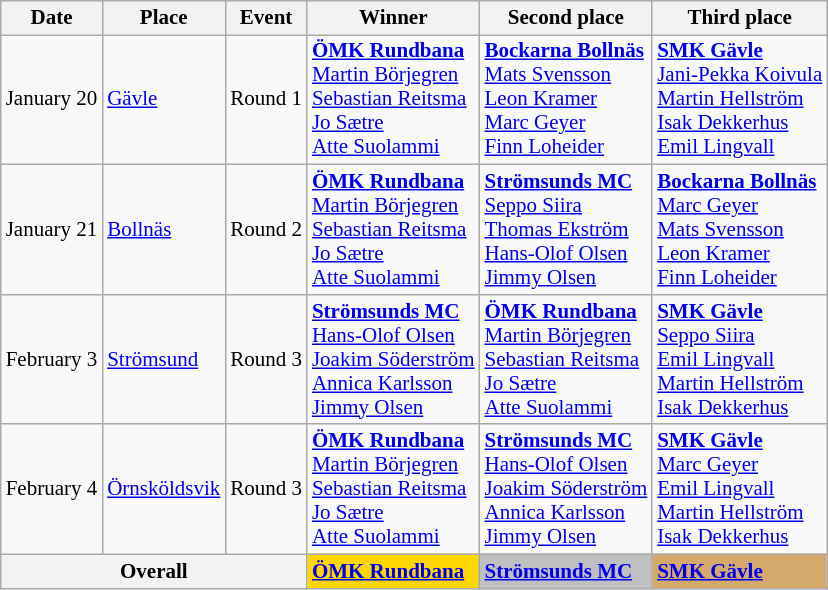<table class=wikitable style="font-size:14px">
<tr>
<th>Date</th>
<th>Place</th>
<th>Event</th>
<th>Winner</th>
<th>Second place</th>
<th>Third place</th>
</tr>
<tr>
<td>January 20</td>
<td> <a href='#'>Gävle</a></td>
<td>Round 1</td>
<td><strong><a href='#'>ÖMK Rundbana</a></strong><br> <a href='#'>Martin Börjegren</a><br> <a href='#'>Sebastian Reitsma</a><br> <a href='#'>Jo Sætre</a><br> <a href='#'>Atte Suolammi</a></td>
<td><strong><a href='#'>Bockarna Bollnäs</a></strong><br> <a href='#'>Mats Svensson</a><br> <a href='#'>Leon Kramer</a><br> <a href='#'>Marc Geyer</a><br> <a href='#'>Finn Loheider</a></td>
<td><strong><a href='#'>SMK Gävle</a></strong><br> <a href='#'>Jani-Pekka Koivula</a><br> <a href='#'>Martin Hellström</a><br> <a href='#'>Isak Dekkerhus</a><br> <a href='#'>Emil Lingvall</a></td>
</tr>
<tr>
<td>January 21</td>
<td> <a href='#'>Bollnäs</a></td>
<td>Round 2</td>
<td><strong><a href='#'>ÖMK Rundbana</a></strong><br> <a href='#'>Martin Börjegren</a><br> <a href='#'>Sebastian Reitsma</a><br> <a href='#'>Jo Sætre</a><br> <a href='#'>Atte Suolammi</a></td>
<td><strong><a href='#'>Strömsunds MC</a></strong><br> <a href='#'>Seppo Siira</a><br> <a href='#'>Thomas Ekström</a><br> <a href='#'>Hans-Olof Olsen</a><br> <a href='#'>Jimmy Olsen</a></td>
<td><strong><a href='#'>Bockarna Bollnäs</a></strong><br> <a href='#'>Marc Geyer</a><br> <a href='#'>Mats Svensson</a><br> <a href='#'>Leon Kramer</a><br> <a href='#'>Finn Loheider</a></td>
</tr>
<tr>
<td>February 3</td>
<td> <a href='#'>Strömsund</a></td>
<td>Round 3</td>
<td><strong><a href='#'>Strömsunds MC</a></strong><br> <a href='#'>Hans-Olof Olsen</a><br> <a href='#'>Joakim Söderström</a><br> <a href='#'>Annica Karlsson</a><br> <a href='#'>Jimmy Olsen</a></td>
<td><strong><a href='#'>ÖMK Rundbana</a></strong><br> <a href='#'>Martin Börjegren</a><br> <a href='#'>Sebastian Reitsma</a><br> <a href='#'>Jo Sætre</a><br> <a href='#'>Atte Suolammi</a></td>
<td><strong><a href='#'>SMK Gävle</a></strong><br> <a href='#'>Seppo Siira</a><br> <a href='#'>Emil Lingvall</a><br> <a href='#'>Martin Hellström</a><br> <a href='#'>Isak Dekkerhus</a></td>
</tr>
<tr>
<td>February 4</td>
<td> <a href='#'>Örnsköldsvik</a></td>
<td>Round 3</td>
<td><strong><a href='#'>ÖMK Rundbana</a></strong><br> <a href='#'>Martin Börjegren</a><br> <a href='#'>Sebastian Reitsma</a><br> <a href='#'>Jo Sætre</a><br> <a href='#'>Atte Suolammi</a></td>
<td><strong><a href='#'>Strömsunds MC</a></strong><br> <a href='#'>Hans-Olof Olsen</a><br> <a href='#'>Joakim Söderström</a><br> <a href='#'>Annica Karlsson</a><br> <a href='#'>Jimmy Olsen</a></td>
<td><strong><a href='#'>SMK Gävle</a></strong><br> <a href='#'>Marc Geyer</a><br> <a href='#'>Emil Lingvall</a><br> <a href='#'>Martin Hellström</a><br> <a href='#'>Isak Dekkerhus</a></td>
</tr>
<tr>
<th colspan=3><strong>Overall</strong></th>
<td bgcolor=gold><strong><a href='#'>ÖMK Rundbana</a></strong></td>
<td bgcolor=silver><strong><a href='#'>Strömsunds MC</a></strong></td>
<td bgcolor=d4a96b><strong><a href='#'>SMK Gävle</a></strong></td>
</tr>
</table>
